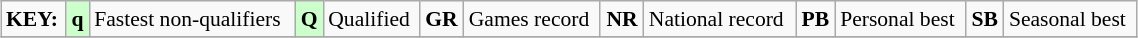<table class="wikitable" style="margin:0.5em auto; font-size:90%;position:relative;" width=60%>
<tr>
<td><strong>KEY:</strong></td>
<td bgcolor=ccffcc align=center><strong>q</strong></td>
<td>Fastest non-qualifiers</td>
<td bgcolor=ccffcc align=center><strong>Q</strong></td>
<td>Qualified</td>
<td align=center><strong>GR</strong></td>
<td>Games record</td>
<td align=center><strong>NR</strong></td>
<td>National record</td>
<td align=center><strong>PB</strong></td>
<td>Personal best</td>
<td align=center><strong>SB</strong></td>
<td>Seasonal best</td>
</tr>
<tr>
</tr>
</table>
